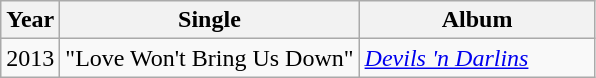<table class="wikitable">
<tr>
<th rowspan="1">Year</th>
<th rowspan="1">Single</th>
<th rowspan="1" width="150">Album</th>
</tr>
<tr>
<td rowspan="1">2013</td>
<td>"Love Won't Bring Us Down"</td>
<td rowspan="1"><em><a href='#'>Devils 'n Darlins</a></em></td>
</tr>
</table>
